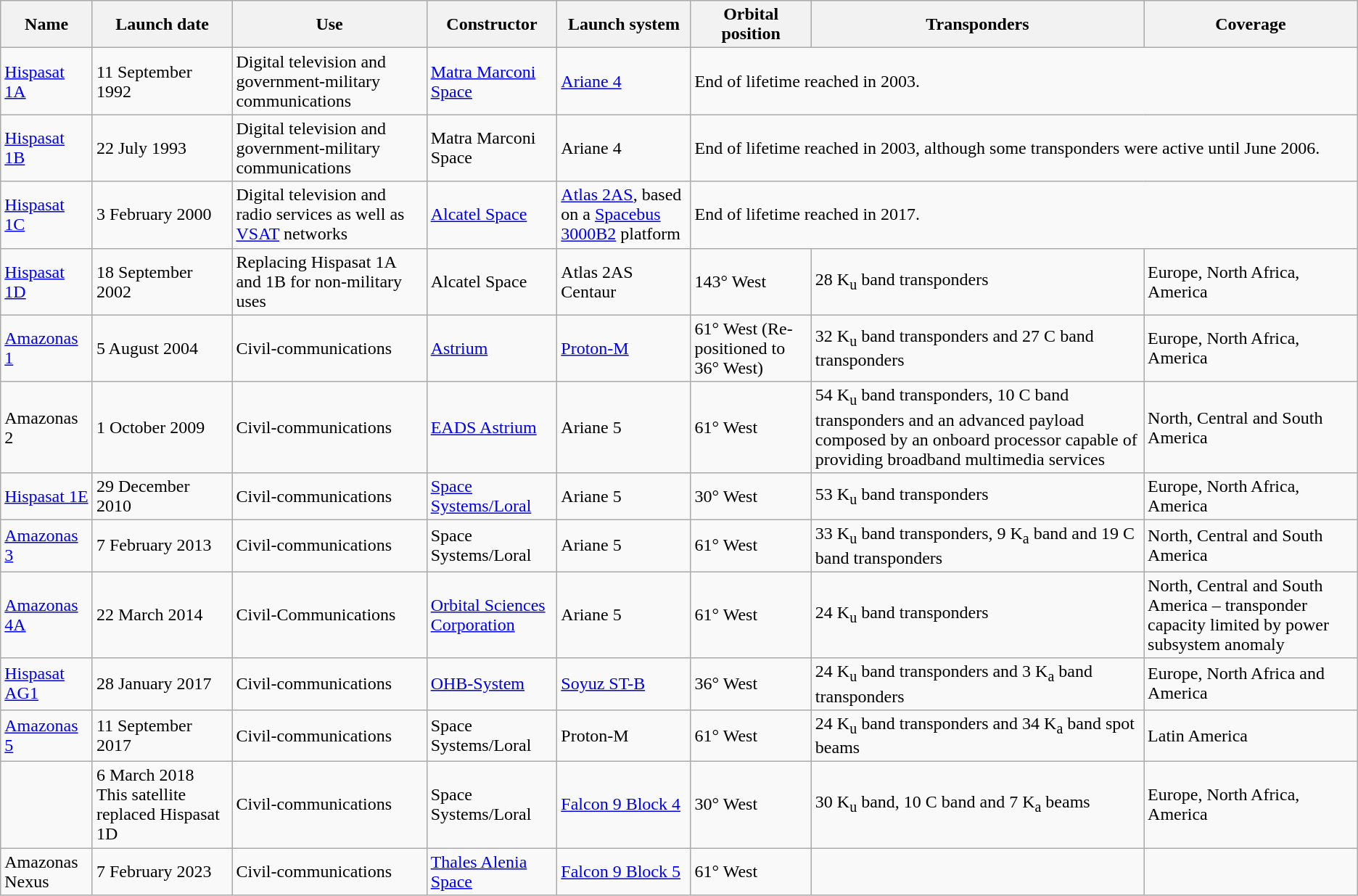<table class="wikitable">
<tr>
<th>Name</th>
<th>Launch date</th>
<th>Use</th>
<th>Constructor</th>
<th>Launch system</th>
<th>Orbital position</th>
<th>Transponders</th>
<th>Coverage</th>
</tr>
<tr>
<td><a href='#'>Hispasat 1A</a></td>
<td>11 September 1992</td>
<td>Digital television and government-military communications</td>
<td><a href='#'>Matra Marconi Space</a></td>
<td><a href='#'>Ariane 4</a></td>
<td colspan="3">End of lifetime reached in 2003.</td>
</tr>
<tr>
<td><a href='#'>Hispasat 1B</a></td>
<td>22 July 1993</td>
<td>Digital television and government-military communications</td>
<td>Matra Marconi Space</td>
<td>Ariane 4</td>
<td colspan="3">End of lifetime reached in 2003, although some transponders were active until June 2006.</td>
</tr>
<tr>
<td><a href='#'>Hispasat 1C</a></td>
<td>3 February 2000</td>
<td>Digital television and radio services as well as <a href='#'>VSAT</a> networks</td>
<td><a href='#'>Alcatel Space</a></td>
<td><a href='#'>Atlas 2AS</a>, based on a <a href='#'>Spacebus 3000B2</a> platform</td>
<td colspan="3">End of lifetime reached in 2017.</td>
</tr>
<tr>
<td><a href='#'>Hispasat 1D</a></td>
<td>18 September 2002</td>
<td>Replacing Hispasat 1A and 1B for non-military uses</td>
<td>Alcatel Space</td>
<td>Atlas 2AS Centaur</td>
<td>143° West</td>
<td>28 K<sub>u</sub> band transponders</td>
<td>Europe, North Africa, America</td>
</tr>
<tr>
<td><a href='#'>Amazonas 1</a></td>
<td>5 August 2004</td>
<td>Civil-communications</td>
<td><a href='#'>Astrium</a></td>
<td><a href='#'>Proton-M</a></td>
<td>61° West (Re-positioned to 36° West)</td>
<td>32 K<sub>u</sub> band transponders and 27 C band transponders</td>
<td>Europe, North Africa, America</td>
</tr>
<tr>
<td>Amazonas 2</td>
<td>1 October 2009</td>
<td>Civil-communications</td>
<td><a href='#'>EADS Astrium</a></td>
<td>Ariane 5</td>
<td>61° West</td>
<td>54 K<sub>u</sub> band transponders, 10 C band transponders and an advanced payload composed by an onboard processor capable of providing broadband multimedia services</td>
<td>North, Central and South America</td>
</tr>
<tr>
<td><a href='#'>Hispasat 1E</a></td>
<td>29 December 2010</td>
<td>Civil-communications</td>
<td><a href='#'>Space Systems/Loral</a></td>
<td>Ariane 5</td>
<td>30° West</td>
<td>53 K<sub>u</sub> band transponders</td>
<td>Europe, North Africa, America</td>
</tr>
<tr>
<td><a href='#'>Amazonas 3</a></td>
<td>7 February 2013</td>
<td>Civil-communications</td>
<td>Space Systems/Loral</td>
<td>Ariane 5</td>
<td>61° West</td>
<td>33 K<sub>u</sub> band transponders, 9 K<sub>a</sub> band and 19 C band transponders</td>
<td>North, Central and South America</td>
</tr>
<tr>
<td><a href='#'>Amazonas 4A</a></td>
<td>22 March 2014</td>
<td>Civil-Communications</td>
<td><a href='#'>Orbital Sciences Corporation</a></td>
<td>Ariane 5</td>
<td>61° West</td>
<td>24 K<sub>u</sub> band transponders</td>
<td>North, Central and South America – transponder capacity limited by power subsystem anomaly</td>
</tr>
<tr>
<td><a href='#'>Hispasat AG1</a></td>
<td>28 January 2017</td>
<td>Civil-communications</td>
<td><a href='#'>OHB-System</a></td>
<td><a href='#'>Soyuz ST-B</a></td>
<td>36° West</td>
<td>24 K<sub>u</sub> band transponders and 3 K<sub>a</sub> band transponders</td>
<td>Europe, North Africa and America</td>
</tr>
<tr>
<td><a href='#'>Amazonas 5</a></td>
<td>11 September 2017</td>
<td>Civil-communications</td>
<td>Space Systems/Loral</td>
<td>Proton-M</td>
<td>61° West</td>
<td>24 K<sub>u</sub> band transponders and 34 K<sub>a</sub> band spot beams</td>
<td>Latin America</td>
</tr>
<tr>
<td><br></td>
<td>6 March 2018 This satellite replaced Hispasat 1D</td>
<td>Civil-communications</td>
<td>Space Systems/Loral</td>
<td><a href='#'>Falcon 9 Block 4</a></td>
<td>30° West</td>
<td>30 K<sub>u</sub> band, 10 C band and 7 K<sub>a</sub> beams</td>
<td>Europe, North Africa, America</td>
</tr>
<tr>
<td>Amazonas Nexus</td>
<td>7 February 2023</td>
<td>Civil-communications</td>
<td><a href='#'>Thales Alenia Space</a></td>
<td><a href='#'>Falcon 9 Block 5</a></td>
<td>61° West</td>
<td></td>
<td></td>
</tr>
</table>
